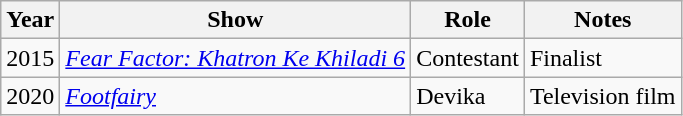<table class="wikitable">
<tr>
<th>Year</th>
<th>Show</th>
<th>Role</th>
<th>Notes</th>
</tr>
<tr>
<td>2015</td>
<td><em><a href='#'>Fear Factor: Khatron Ke Khiladi 6</a></em></td>
<td>Contestant</td>
<td>Finalist</td>
</tr>
<tr>
<td>2020</td>
<td><em><a href='#'>Footfairy</a></em></td>
<td>Devika</td>
<td>Television film</td>
</tr>
</table>
